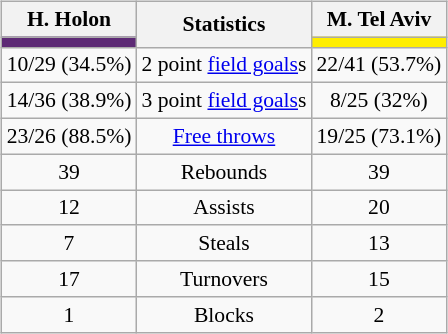<table style="width:100%;">
<tr>
<td valign=top align=right width=33%><br>












</td>
<td style="vertical-align:top; align:center; width:33%;"><br><table style="width:100%;">
<tr>
<td style="width=50%;"></td>
<td></td>
<td style="width=50%;"></td>
</tr>
</table>
<br><table class="wikitable" style="font-size:90%; text-align:center; margin:auto;" align=center>
<tr>
<th>H. Holon</th>
<th rowspan=2>Statistics</th>
<th>M. Tel Aviv</th>
</tr>
<tr>
<td style="background:#5D2A75;"></td>
<td style="background:#FFEE00;"></td>
</tr>
<tr>
<td>10/29 (34.5%)</td>
<td>2 point <a href='#'>field goals</a>s</td>
<td>22/41 (53.7%)</td>
</tr>
<tr>
<td>14/36 (38.9%)</td>
<td>3 point <a href='#'>field goals</a>s</td>
<td>8/25 (32%)</td>
</tr>
<tr>
<td>23/26 (88.5%)</td>
<td><a href='#'>Free throws</a></td>
<td>19/25 (73.1%)</td>
</tr>
<tr>
<td>39</td>
<td>Rebounds</td>
<td>39</td>
</tr>
<tr>
<td>12</td>
<td>Assists</td>
<td>20</td>
</tr>
<tr>
<td>7</td>
<td>Steals</td>
<td>13</td>
</tr>
<tr>
<td>17</td>
<td>Turnovers</td>
<td>15</td>
</tr>
<tr>
<td>1</td>
<td>Blocks</td>
<td>2</td>
</tr>
</table>
</td>
<td style="vertical-align:top; align:left; width:33%;"><br>













</td>
</tr>
</table>
